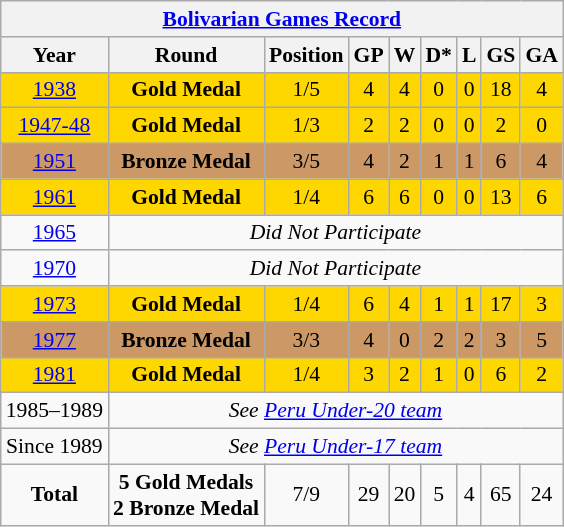<table class="wikitable" style="text-align: center;font-size:90%;">
<tr>
<th colspan=9><a href='#'>Bolivarian Games Record</a></th>
</tr>
<tr>
<th>Year</th>
<th>Round</th>
<th>Position</th>
<th>GP</th>
<th>W</th>
<th>D*</th>
<th>L</th>
<th>GS</th>
<th>GA</th>
</tr>
<tr style="background:Gold;">
<td> <a href='#'>1938</a></td>
<td><strong>Gold Medal</strong></td>
<td>1/5</td>
<td>4</td>
<td>4</td>
<td>0</td>
<td>0</td>
<td>18</td>
<td>4</td>
</tr>
<tr style="background:Gold;">
<td> <a href='#'>1947-48</a></td>
<td><strong>Gold Medal</strong></td>
<td>1/3</td>
<td>2</td>
<td>2</td>
<td>0</td>
<td>0</td>
<td>2</td>
<td>0</td>
</tr>
<tr style="background:#c96;">
<td> <a href='#'>1951</a></td>
<td><strong>Bronze Medal</strong></td>
<td>3/5</td>
<td>4</td>
<td>2</td>
<td>1</td>
<td>1</td>
<td>6</td>
<td>4</td>
</tr>
<tr style="background:Gold;">
<td> <a href='#'>1961</a></td>
<td><strong>Gold Medal</strong></td>
<td>1/4</td>
<td>6</td>
<td>6</td>
<td>0</td>
<td>0</td>
<td>13</td>
<td>6</td>
</tr>
<tr>
<td> <a href='#'>1965</a></td>
<td colspan="8"><em>Did Not Participate</em></td>
</tr>
<tr>
<td> <a href='#'>1970</a></td>
<td colspan="8"><em>Did Not Participate</em></td>
</tr>
<tr style="background:Gold;">
<td> <a href='#'>1973</a></td>
<td><strong>Gold Medal</strong></td>
<td>1/4</td>
<td>6</td>
<td>4</td>
<td>1</td>
<td>1</td>
<td>17</td>
<td>3</td>
</tr>
<tr style="background:#c96;">
<td> <a href='#'>1977</a></td>
<td><strong>Bronze Medal</strong></td>
<td>3/3</td>
<td>4</td>
<td>0</td>
<td>2</td>
<td>2</td>
<td>3</td>
<td>5</td>
</tr>
<tr style="background:Gold;">
<td> <a href='#'>1981</a></td>
<td><strong>Gold Medal</strong></td>
<td>1/4</td>
<td>3</td>
<td>2</td>
<td>1</td>
<td>0</td>
<td>6</td>
<td>2</td>
</tr>
<tr>
<td>1985–1989</td>
<td colspan="8"><em>See <a href='#'>Peru Under-20 team</a></em></td>
</tr>
<tr>
<td>Since 1989</td>
<td colspan="8"><em>See <a href='#'>Peru Under-17 team</a></em></td>
</tr>
<tr>
<td><strong>Total</strong></td>
<td><strong>5 Gold Medals<br>2 Bronze Medal</strong></td>
<td>7/9</td>
<td>29</td>
<td>20</td>
<td>5</td>
<td>4</td>
<td>65</td>
<td>24</td>
</tr>
</table>
